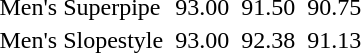<table>
<tr>
<td>Men's Superpipe</td>
<td></td>
<td>93.00</td>
<td></td>
<td>91.50</td>
<td></td>
<td>90.75</td>
</tr>
<tr>
<td>Men's Slopestyle</td>
<td></td>
<td>93.00</td>
<td></td>
<td>92.38</td>
<td></td>
<td>91.13</td>
</tr>
</table>
